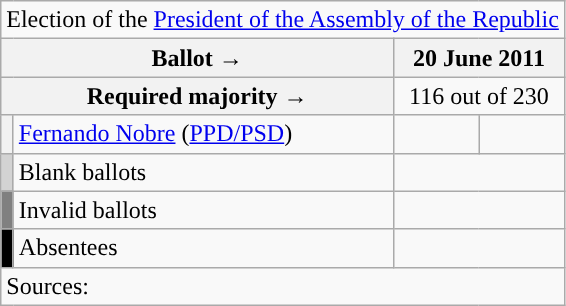<table class="wikitable" style="text-align:center;">
<tr>
<td colspan="4" align="center">Election of the <a href='#'>President of the Assembly of the Republic</a></td>
</tr>
<tr>
<th colspan="2" width="225px">Ballot →</th>
<th colspan="2">20 June 2011</th>
</tr>
<tr>
<th colspan="2">Required majority →</th>
<td colspan="2">116 out of 230</td>
</tr>
<tr>
<th width="1px" style="background:"></th>
<td align="left"><a href='#'>Fernando Nobre</a> (<a href='#'>PPD/PSD</a>)</td>
<td></td>
<td></td>
</tr>
<tr>
<th style="background:lightgray;"></th>
<td align="left">Blank ballots</td>
<td colspan="2"></td>
</tr>
<tr>
<th style="background:gray;"></th>
<td align="left">Invalid ballots</td>
<td colspan="2"></td>
</tr>
<tr>
<th style="background:black;"></th>
<td align="left">Absentees</td>
<td colspan="2"></td>
</tr>
<tr>
<td align="left" colspan="4">Sources: </td>
</tr>
</table>
